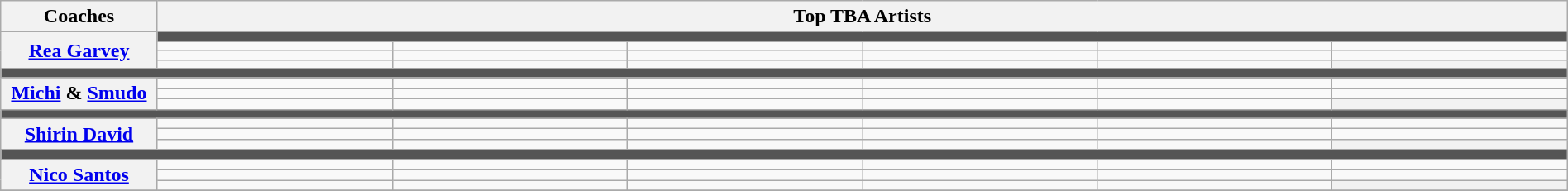<table class="wikitable" style="text-align:center; width:100%">
<tr>
<th scope="col" style="width:10%">Coaches</th>
<th scope="col" style="width:85%" colspan="6">Top TBA Artists</th>
</tr>
<tr>
<th rowspan="4"><a href='#'>Rea Garvey</a></th>
<td colspan="6" style="background:#555555"></td>
</tr>
<tr>
<td></td>
<td></td>
<td></td>
<td></td>
<td></td>
<td></td>
</tr>
<tr>
<td></td>
<td></td>
<td></td>
<td></td>
<td></td>
<td style="background:#" width="15%"></td>
</tr>
<tr>
<td style="background:#" width="15%"></td>
<td style="background:#" width="15%"></td>
<td style="background:#" width="15%"></td>
<td style="background:#" width="15%"></td>
<td style="background:#" width="15%"></td>
<th></th>
</tr>
<tr>
<td colspan="7" style="background:#555555"></td>
</tr>
<tr>
<th rowspan="4"><a href='#'>Michi</a> & <a href='#'>Smudo</a></th>
</tr>
<tr>
<td></td>
<td></td>
<td></td>
<td></td>
<td></td>
<td></td>
</tr>
<tr>
<td></td>
<td></td>
<td></td>
<td></td>
<td></td>
<td></td>
</tr>
<tr>
<td></td>
<td></td>
<td></td>
<td></td>
<td></td>
<th></th>
</tr>
<tr>
<td colspan="7" style="background:#555555"></td>
</tr>
<tr>
<th rowspan="4"><a href='#'>Shirin David</a></th>
</tr>
<tr>
<td></td>
<td></td>
<td></td>
<td></td>
<td></td>
<td></td>
</tr>
<tr>
<td></td>
<td></td>
<td></td>
<td></td>
<td></td>
<td></td>
</tr>
<tr>
<td></td>
<td></td>
<td></td>
<td></td>
<td></td>
<th></th>
</tr>
<tr>
<td colspan="7" style="background:#555555"></td>
</tr>
<tr>
<th rowspan="4"><a href='#'>Nico Santos</a></th>
</tr>
<tr>
<td></td>
<td></td>
<td></td>
<td></td>
<td></td>
<td></td>
</tr>
<tr>
<td></td>
<td></td>
<td></td>
<td></td>
<td></td>
<td></td>
</tr>
<tr>
<td></td>
<td></td>
<td></td>
<td></td>
<td></td>
<th></th>
</tr>
<tr>
</tr>
</table>
